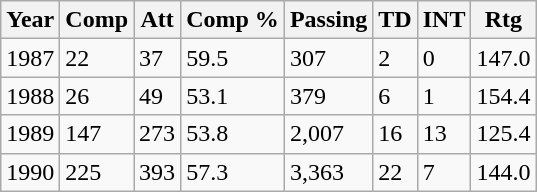<table class="wikitable">
<tr>
<th>Year</th>
<th>Comp</th>
<th>Att</th>
<th>Comp %</th>
<th>Passing</th>
<th>TD</th>
<th>INT</th>
<th>Rtg</th>
</tr>
<tr>
<td>1987</td>
<td>22</td>
<td>37</td>
<td>59.5</td>
<td>307</td>
<td>2</td>
<td>0</td>
<td>147.0</td>
</tr>
<tr>
<td>1988</td>
<td>26</td>
<td>49</td>
<td>53.1</td>
<td>379</td>
<td>6</td>
<td>1</td>
<td>154.4</td>
</tr>
<tr>
<td>1989</td>
<td>147</td>
<td>273</td>
<td>53.8</td>
<td>2,007</td>
<td>16</td>
<td>13</td>
<td>125.4</td>
</tr>
<tr>
<td>1990</td>
<td>225</td>
<td>393</td>
<td>57.3</td>
<td>3,363</td>
<td>22</td>
<td>7</td>
<td>144.0</td>
</tr>
</table>
